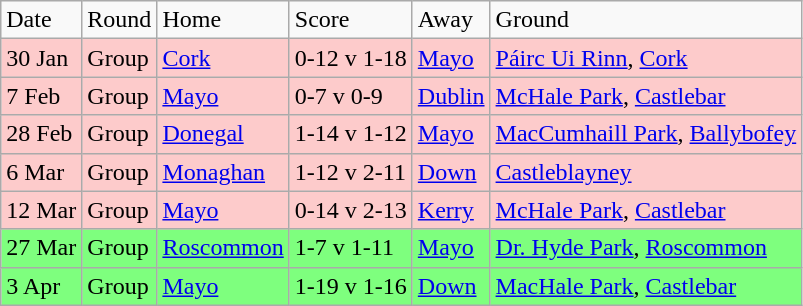<table class="wikitable">
<tr>
<td>Date</td>
<td>Round</td>
<td>Home</td>
<td>Score</td>
<td>Away</td>
<td>Ground</td>
</tr>
<tr style="background:#fdcbcb;">
<td>30 Jan</td>
<td>Group</td>
<td> <a href='#'>Cork</a></td>
<td>0-12 v 1-18</td>
<td> <a href='#'>Mayo</a></td>
<td><a href='#'>Páirc Ui Rinn</a>, <a href='#'>Cork</a></td>
</tr>
<tr style="background:#fdcbcb;">
<td>7 Feb</td>
<td>Group</td>
<td> <a href='#'>Mayo</a></td>
<td>0-7 v 0-9</td>
<td> <a href='#'>Dublin</a></td>
<td><a href='#'>McHale Park</a>, <a href='#'>Castlebar</a></td>
</tr>
<tr style="background:#fdcbcb;">
<td>28 Feb</td>
<td>Group</td>
<td> <a href='#'>Donegal</a></td>
<td>1-14 v 1-12</td>
<td> <a href='#'>Mayo</a></td>
<td><a href='#'>MacCumhaill Park</a>, <a href='#'>Ballybofey</a></td>
</tr>
<tr style="background:#fdcbcb;">
<td>6 Mar</td>
<td>Group</td>
<td> <a href='#'>Monaghan</a></td>
<td>1-12 v 2-11</td>
<td> <a href='#'>Down</a></td>
<td><a href='#'>Castleblayney</a></td>
</tr>
<tr style="background:#fdcbcb;">
<td>12 Mar</td>
<td>Group</td>
<td> <a href='#'>Mayo</a></td>
<td>0-14 v 2-13</td>
<td> <a href='#'>Kerry</a></td>
<td><a href='#'>McHale Park</a>, <a href='#'>Castlebar</a></td>
</tr>
<tr style="background:#7eff7e;">
<td>27 Mar</td>
<td>Group</td>
<td> <a href='#'>Roscommon</a></td>
<td>1-7 v 1-11</td>
<td> <a href='#'>Mayo</a></td>
<td><a href='#'>Dr. Hyde Park</a>, <a href='#'>Roscommon</a></td>
</tr>
<tr style="background:#7eff7e;">
<td>3 Apr</td>
<td>Group</td>
<td> <a href='#'>Mayo</a></td>
<td>1-19 v 1-16</td>
<td> <a href='#'>Down</a></td>
<td><a href='#'>MacHale Park</a>, <a href='#'>Castlebar</a></td>
</tr>
</table>
